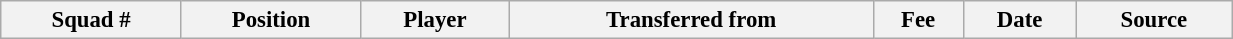<table class="wikitable sortable" style="width:65%; text-align:center; font-size:95%; text-align:left;">
<tr>
<th><strong>Squad #</strong></th>
<th><strong>Position</strong></th>
<th><strong>Player</strong></th>
<th><strong>Transferred from</strong></th>
<th><strong>Fee</strong></th>
<th><strong>Date</strong></th>
<th><strong>Source</strong></th>
</tr>
</table>
